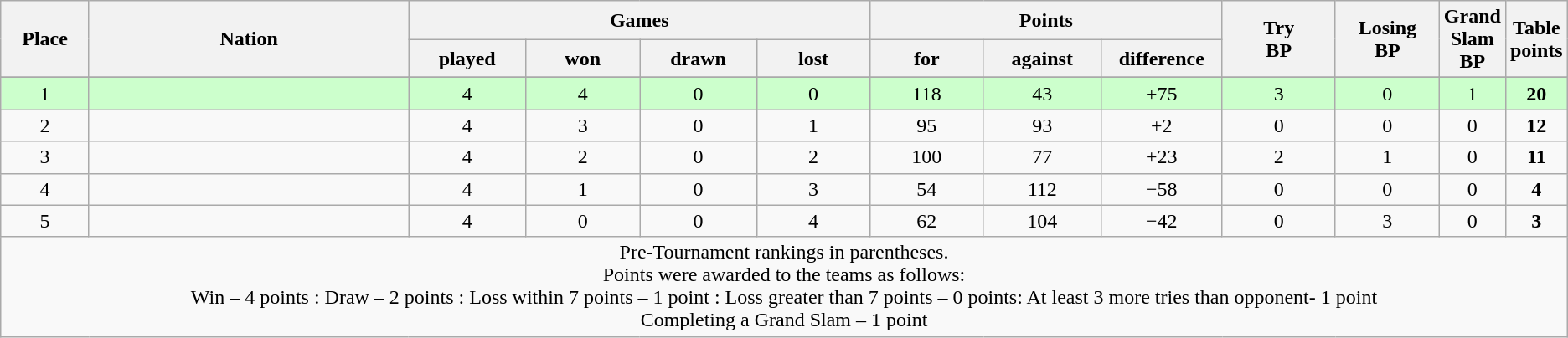<table class="wikitable">
<tr>
<th rowspan=2 width="6%">Place</th>
<th rowspan=2 width="23%">Nation</th>
<th colspan=4 width="40%">Games</th>
<th colspan=3 width="24%">Points</th>
<th rowspan=2 width="8%">Try<br>BP</th>
<th rowspan=2 width="8%">Losing<br>BP</th>
<th rowspan=2 width="8%">Grand Slam<br>BP</th>
<th rowspan=2 width="10%">Table<br>points</th>
</tr>
<tr>
<th width="8%">played</th>
<th width="8%">won</th>
<th width="8%">drawn</th>
<th width="8%">lost</th>
<th width="8%">for</th>
<th width="8%">against</th>
<th width="8%">difference</th>
</tr>
<tr>
</tr>
<tr align=center style="text-align:center; background:#cfc;">
<td>1</td>
<td align=left></td>
<td>4</td>
<td>4</td>
<td>0</td>
<td>0</td>
<td>118</td>
<td>43</td>
<td>+75</td>
<td>3</td>
<td>0</td>
<td>1</td>
<td><strong>20</strong></td>
</tr>
<tr align=center>
<td>2</td>
<td align=left></td>
<td>4</td>
<td>3</td>
<td>0</td>
<td>1</td>
<td>95</td>
<td>93</td>
<td>+2</td>
<td>0</td>
<td>0</td>
<td>0</td>
<td><strong>12</strong></td>
</tr>
<tr align=center>
<td>3</td>
<td align=left></td>
<td>4</td>
<td>2</td>
<td>0</td>
<td>2</td>
<td>100</td>
<td>77</td>
<td>+23</td>
<td>2</td>
<td>1</td>
<td>0</td>
<td><strong>11</strong></td>
</tr>
<tr align=center>
<td>4</td>
<td align=left></td>
<td>4</td>
<td>1</td>
<td>0</td>
<td>3</td>
<td>54</td>
<td>112</td>
<td>−58</td>
<td>0</td>
<td>0</td>
<td>0</td>
<td><strong>4</strong></td>
</tr>
<tr align=center>
<td>5</td>
<td align=left></td>
<td>4</td>
<td>0</td>
<td>0</td>
<td>4</td>
<td>62</td>
<td>104</td>
<td>−42</td>
<td>0</td>
<td>3</td>
<td>0</td>
<td><strong>3</strong></td>
</tr>
<tr>
<td style="text-align:center;" colspan="100">Pre-Tournament rankings in parentheses. <br> Points were awarded to the teams as follows:<br>Win – 4 points : Draw – 2 points  : Loss within 7 points – 1 point : Loss greater than 7 points – 0 points: At least 3 more tries than opponent- 1 point<br>Completing a Grand Slam – 1 point</td>
</tr>
</table>
